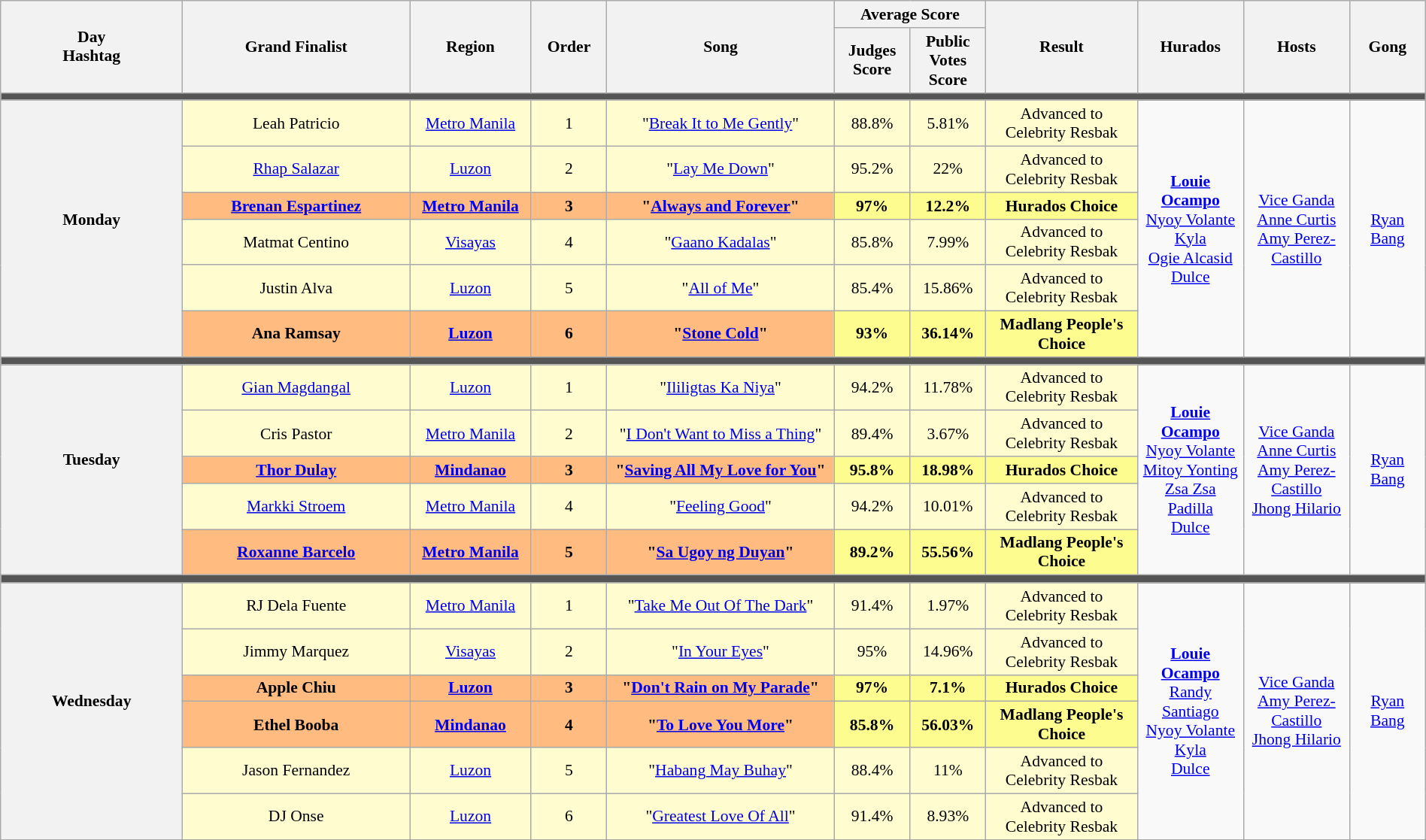<table class="wikitable mw-collapsible mw-collapsed" style="text-align:center; font-size:90%; width:100%;">
<tr>
<th rowspan="2" width="12%">Day<br>Hashtag</th>
<th rowspan="2" width="15%">Grand Finalist</th>
<th rowspan="2" width="08%">Region</th>
<th rowspan="2" width="05%">Order</th>
<th rowspan="2" width="15%">Song</th>
<th colspan="2" width="08%">Average Score</th>
<th rowspan="2" width="10%">Result</th>
<th rowspan="2" width="07%">Hurados </th>
<th rowspan="2" width="07%">Hosts</th>
<th rowspan="2" width="05%">Gong</th>
</tr>
<tr>
<th width="05%">Judges Score <br> <small></small></th>
<th width="05%">Public Votes Score <br> <small></small></th>
</tr>
<tr>
<th colspan="11" style="background:#555;"></th>
</tr>
<tr>
<th rowspan="6">Monday <br><small></small><br><small></small></th>
<td style="background-color:#FFFDD0;">Leah Patricio</td>
<td style="background-color:#FFFDD0;"><a href='#'>Metro Manila</a></td>
<td style="background-color:#FFFDD0;">1</td>
<td style="background-color:#FFFDD0;">"<a href='#'>Break It to Me Gently</a>"</td>
<td style="background-color:#FFFDD0;">88.8%</td>
<td style="background-color:#FFFDD0;">5.81%</td>
<td style="background-color:#FFFDD0;">Advanced to Celebrity Resbak</td>
<td rowspan="6"><strong><a href='#'>Louie Ocampo</a></strong><br><a href='#'>Nyoy Volante</a> <br> <a href='#'>Kyla</a> <br> <a href='#'>Ogie Alcasid</a> <br> <a href='#'>Dulce</a></td>
<td rowspan="6"><a href='#'>Vice Ganda</a> <br> <a href='#'>Anne Curtis</a> <br> <a href='#'>Amy Perez-Castillo</a></td>
<td rowspan="6"><a href='#'>Ryan Bang</a></td>
</tr>
<tr>
<td style="background-color:#FFFDD0;"><a href='#'>Rhap Salazar</a></td>
<td style="background-color:#FFFDD0;"><a href='#'>Luzon</a></td>
<td style="background-color:#FFFDD0;">2</td>
<td style="background-color:#FFFDD0;">"<a href='#'>Lay Me Down</a>"</td>
<td style="background-color:#FFFDD0;">95.2%</td>
<td style="background-color:#FFFDD0;">22%</td>
<td style="background-color:#FFFDD0;">Advanced to Celebrity Resbak</td>
</tr>
<tr>
<td style="background-color:#ffbb80;"><strong><a href='#'>Brenan Espartinez</a></strong></td>
<td style="background-color:#ffbb80;"><strong><a href='#'>Metro Manila</a></strong></td>
<td style="background-color:#ffbb80;"><strong>3</strong></td>
<td style="background-color:#ffbb80;"><strong>"<a href='#'>Always and Forever</a>"</strong></td>
<td style="background-color:#FDFC8F;"><strong>97%</strong></td>
<td style="background-color:#FDFC8F;"><strong>12.2%</strong></td>
<td style="background-color:#FDFC8F;"><strong>Hurados Choice</strong></td>
</tr>
<tr>
<td style="background-color:#FFFDD0;">Matmat Centino</td>
<td style="background-color:#FFFDD0;"><a href='#'>Visayas</a></td>
<td style="background-color:#FFFDD0;">4</td>
<td style="background-color:#FFFDD0;">"<a href='#'>Gaano Kadalas</a>"</td>
<td style="background-color:#FFFDD0;">85.8%</td>
<td style="background-color:#FFFDD0;">7.99%</td>
<td style="background-color:#FFFDD0;">Advanced to Celebrity Resbak</td>
</tr>
<tr>
<td style="background-color:#FFFDD0;">Justin Alva</td>
<td style="background-color:#FFFDD0;"><a href='#'>Luzon</a></td>
<td style="background-color:#FFFDD0;">5</td>
<td style="background-color:#FFFDD0;">"<a href='#'>All of Me</a>"</td>
<td style="background-color:#FFFDD0;">85.4%</td>
<td style="background-color:#FFFDD0;">15.86%</td>
<td style="background-color:#FFFDD0;">Advanced to Celebrity Resbak</td>
</tr>
<tr>
<td style="background-color:#ffbb80;"><strong>Ana Ramsay</strong></td>
<td style="background-color:#ffbb80;"><strong><a href='#'>Luzon</a></strong></td>
<td style="background-color:#ffbb80;"><strong>6</strong></td>
<td style="background-color:#ffbb80;"><strong>"<a href='#'>Stone Cold</a>"</strong></td>
<td style="background-color:#FDFC8F;"><strong>93%</strong></td>
<td style="background-color:#FDFC8F;"><strong>36.14%</strong></td>
<td style="background-color:#FDFC8F;"><strong>Madlang People's Choice</strong></td>
</tr>
<tr>
<th colspan="11" style="background:#555;"></th>
</tr>
<tr>
<th rowspan="5">Tuesday <br><small></small><br><small></small></th>
<td style="background-color:#FFFDD0;"><a href='#'>Gian Magdangal</a></td>
<td style="background-color:#FFFDD0;"><a href='#'>Luzon</a></td>
<td style="background-color:#FFFDD0;">1</td>
<td style="background-color:#FFFDD0;">"<a href='#'>Ililigtas Ka Niya</a>"</td>
<td style="background-color:#FFFDD0;">94.2%</td>
<td style="background-color:#FFFDD0;">11.78%</td>
<td style="background-color:#FFFDD0;">Advanced to Celebrity Resbak</td>
<td rowspan="5"><strong><a href='#'>Louie Ocampo</a></strong><br><a href='#'>Nyoy Volante</a> <br> <a href='#'>Mitoy Yonting</a> <br> <a href='#'>Zsa Zsa Padilla</a> <br> <a href='#'>Dulce</a></td>
<td rowspan="5"><a href='#'>Vice Ganda</a> <br> <a href='#'>Anne Curtis</a> <br> <a href='#'>Amy Perez-Castillo</a> <br> <a href='#'>Jhong Hilario</a></td>
<td rowspan="5"><a href='#'>Ryan Bang</a></td>
</tr>
<tr>
<td style="background-color:#FFFDD0;">Cris Pastor</td>
<td style="background-color:#FFFDD0;"><a href='#'>Metro Manila</a></td>
<td style="background-color:#FFFDD0;">2</td>
<td style="background-color:#FFFDD0;">"<a href='#'>I Don't Want to Miss a Thing</a>"</td>
<td style="background-color:#FFFDD0;">89.4%</td>
<td style="background-color:#FFFDD0;">3.67%</td>
<td style="background-color:#FFFDD0;">Advanced to Celebrity Resbak</td>
</tr>
<tr>
<td style="background-color:#ffbb80;"><strong><a href='#'>Thor Dulay</a></strong></td>
<td style="background-color:#ffbb80;"><strong><a href='#'>Mindanao</a></strong></td>
<td style="background-color:#ffbb80;"><strong>3</strong></td>
<td style="background-color:#ffbb80;"><strong>"<a href='#'>Saving All My Love for You</a>"</strong></td>
<td style="background-color:#FDFC8F;"><strong>95.8%</strong></td>
<td style="background-color:#FDFC8F;"><strong>18.98%</strong></td>
<td style="background-color:#FDFC8F;"><strong>Hurados Choice</strong></td>
</tr>
<tr>
<td style="background-color:#FFFDD0;"><a href='#'>Markki Stroem</a></td>
<td style="background-color:#FFFDD0;"><a href='#'>Metro Manila</a></td>
<td style="background-color:#FFFDD0;">4</td>
<td style="background-color:#FFFDD0;">"<a href='#'>Feeling Good</a>"</td>
<td style="background-color:#FFFDD0;">94.2%</td>
<td style="background-color:#FFFDD0;">10.01%</td>
<td style="background-color:#FFFDD0;">Advanced to Celebrity Resbak</td>
</tr>
<tr>
<td style="background-color:#ffbb80;"><strong><a href='#'>Roxanne Barcelo</a></strong></td>
<td style="background-color:#ffbb80;"><strong><a href='#'>Metro Manila</a></strong></td>
<td style="background-color:#ffbb80;"><strong>5</strong></td>
<td style="background-color:#ffbb80;"><strong>"<a href='#'>Sa Ugoy ng Duyan</a>"</strong></td>
<td style="background-color:#FDFC8F;"><strong>89.2%</strong></td>
<td style="background-color:#FDFC8F;"><strong>55.56%</strong></td>
<td style="background-color:#FDFC8F;"><strong>Madlang People's Choice</strong></td>
</tr>
<tr>
<th colspan="11" style="background:#555;"></th>
</tr>
<tr>
<th rowspan="6">Wednesday <br><small></small><br><small></small></th>
<td style="background-color:#FFFDD0;">RJ Dela Fuente</td>
<td style="background-color:#FFFDD0;"><a href='#'>Metro Manila</a></td>
<td style="background-color:#FFFDD0;">1</td>
<td style="background-color:#FFFDD0;">"<a href='#'>Take Me Out Of The Dark</a>"</td>
<td style="background-color:#FFFDD0;">91.4%</td>
<td style="background-color:#FFFDD0;">1.97%</td>
<td style="background-color:#FFFDD0;">Advanced to Celebrity Resbak</td>
<td rowspan="7"><strong><a href='#'>Louie Ocampo</a></strong><br><a href='#'>Randy Santiago</a> <br> <a href='#'>Nyoy Volante</a> <br> <a href='#'>Kyla</a> <br> <a href='#'>Dulce</a></td>
<td rowspan="7"><a href='#'>Vice Ganda</a> <br> <a href='#'>Amy Perez-Castillo</a> <br> <a href='#'>Jhong Hilario</a></td>
<td rowspan="7"><a href='#'>Ryan Bang</a></td>
</tr>
<tr>
<td style="background-color:#FFFDD0;">Jimmy Marquez</td>
<td style="background-color:#FFFDD0;"><a href='#'>Visayas</a></td>
<td style="background-color:#FFFDD0;">2</td>
<td style="background-color:#FFFDD0;">"<a href='#'>In Your Eyes</a>"</td>
<td style="background-color:#FFFDD0;">95%</td>
<td style="background-color:#FFFDD0;">14.96%</td>
<td style="background-color:#FFFDD0;">Advanced to Celebrity Resbak</td>
</tr>
<tr>
<td style="background-color:#ffbb80;"><strong>Apple Chiu</strong></td>
<td style="background-color:#ffbb80;"><strong><a href='#'>Luzon</a></strong></td>
<td style="background-color:#ffbb80;"><strong>3</strong></td>
<td style="background-color:#ffbb80;"><strong>"<a href='#'>Don't Rain on My Parade</a>"</strong></td>
<td style="background-color:#FDFC8F;"><strong>97%</strong></td>
<td style="background-color:#FDFC8F;"><strong>7.1%</strong></td>
<td style="background-color:#FDFC8F;"><strong>Hurados Choice</strong></td>
</tr>
<tr>
<td style="background-color:#ffbb80;"><strong>Ethel Booba</strong></td>
<td style="background-color:#ffbb80;"><strong><a href='#'>Mindanao</a></strong></td>
<td style="background-color:#ffbb80;"><strong>4</strong></td>
<td style="background-color:#ffbb80;"><strong>"<a href='#'>To Love You More</a>"</strong></td>
<td style="background-color:#FDFC8F;"><strong>85.8%</strong></td>
<td style="background-color:#FDFC8F;"><strong>56.03%</strong></td>
<td style="background-color:#FDFC8F;"><strong>Madlang People's Choice</strong></td>
</tr>
<tr>
<td style="background-color:#FFFDD0;">Jason Fernandez</td>
<td style="background-color:#FFFDD0;"><a href='#'>Luzon</a></td>
<td style="background-color:#FFFDD0;">5</td>
<td style="background-color:#FFFDD0;">"<a href='#'>Habang May Buhay</a>"</td>
<td style="background-color:#FFFDD0;">88.4%</td>
<td style="background-color:#FFFDD0;">11%</td>
<td style="background-color:#FFFDD0;">Advanced to Celebrity Resbak</td>
</tr>
<tr>
<td style="background-color:#FFFDD0;">DJ Onse</td>
<td style="background-color:#FFFDD0;"><a href='#'>Luzon</a></td>
<td style="background-color:#FFFDD0;">6</td>
<td style="background-color:#FFFDD0;">"<a href='#'>Greatest Love Of All</a>"</td>
<td style="background-color:#FFFDD0;">91.4%</td>
<td style="background-color:#FFFDD0;">8.93%</td>
<td style="background-color:#FFFDD0;">Advanced to Celebrity Resbak</td>
</tr>
</table>
